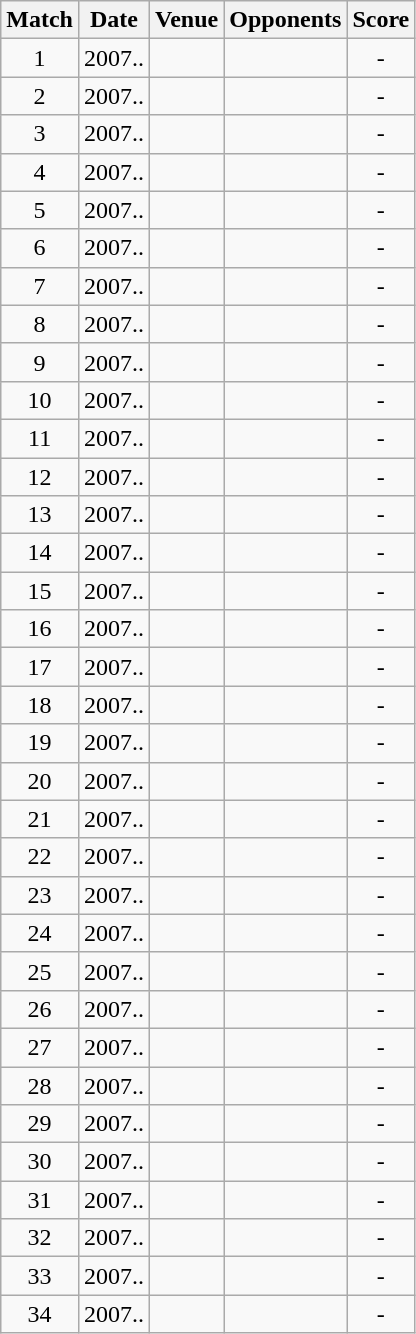<table class="wikitable" style="text-align:center;">
<tr>
<th>Match</th>
<th>Date</th>
<th>Venue</th>
<th>Opponents</th>
<th>Score</th>
</tr>
<tr>
<td>1</td>
<td>2007..</td>
<td><a href='#'></a></td>
<td><a href='#'></a></td>
<td>-</td>
</tr>
<tr>
<td>2</td>
<td>2007..</td>
<td><a href='#'></a></td>
<td><a href='#'></a></td>
<td>-</td>
</tr>
<tr>
<td>3</td>
<td>2007..</td>
<td><a href='#'></a></td>
<td><a href='#'></a></td>
<td>-</td>
</tr>
<tr>
<td>4</td>
<td>2007..</td>
<td><a href='#'></a></td>
<td><a href='#'></a></td>
<td>-</td>
</tr>
<tr>
<td>5</td>
<td>2007..</td>
<td><a href='#'></a></td>
<td><a href='#'></a></td>
<td>-</td>
</tr>
<tr>
<td>6</td>
<td>2007..</td>
<td><a href='#'></a></td>
<td><a href='#'></a></td>
<td>-</td>
</tr>
<tr>
<td>7</td>
<td>2007..</td>
<td><a href='#'></a></td>
<td><a href='#'></a></td>
<td>-</td>
</tr>
<tr>
<td>8</td>
<td>2007..</td>
<td><a href='#'></a></td>
<td><a href='#'></a></td>
<td>-</td>
</tr>
<tr>
<td>9</td>
<td>2007..</td>
<td><a href='#'></a></td>
<td><a href='#'></a></td>
<td>-</td>
</tr>
<tr>
<td>10</td>
<td>2007..</td>
<td><a href='#'></a></td>
<td><a href='#'></a></td>
<td>-</td>
</tr>
<tr>
<td>11</td>
<td>2007..</td>
<td><a href='#'></a></td>
<td><a href='#'></a></td>
<td>-</td>
</tr>
<tr>
<td>12</td>
<td>2007..</td>
<td><a href='#'></a></td>
<td><a href='#'></a></td>
<td>-</td>
</tr>
<tr>
<td>13</td>
<td>2007..</td>
<td><a href='#'></a></td>
<td><a href='#'></a></td>
<td>-</td>
</tr>
<tr>
<td>14</td>
<td>2007..</td>
<td><a href='#'></a></td>
<td><a href='#'></a></td>
<td>-</td>
</tr>
<tr>
<td>15</td>
<td>2007..</td>
<td><a href='#'></a></td>
<td><a href='#'></a></td>
<td>-</td>
</tr>
<tr>
<td>16</td>
<td>2007..</td>
<td><a href='#'></a></td>
<td><a href='#'></a></td>
<td>-</td>
</tr>
<tr>
<td>17</td>
<td>2007..</td>
<td><a href='#'></a></td>
<td><a href='#'></a></td>
<td>-</td>
</tr>
<tr>
<td>18</td>
<td>2007..</td>
<td><a href='#'></a></td>
<td><a href='#'></a></td>
<td>-</td>
</tr>
<tr>
<td>19</td>
<td>2007..</td>
<td><a href='#'></a></td>
<td><a href='#'></a></td>
<td>-</td>
</tr>
<tr>
<td>20</td>
<td>2007..</td>
<td><a href='#'></a></td>
<td><a href='#'></a></td>
<td>-</td>
</tr>
<tr>
<td>21</td>
<td>2007..</td>
<td><a href='#'></a></td>
<td><a href='#'></a></td>
<td>-</td>
</tr>
<tr>
<td>22</td>
<td>2007..</td>
<td><a href='#'></a></td>
<td><a href='#'></a></td>
<td>-</td>
</tr>
<tr>
<td>23</td>
<td>2007..</td>
<td><a href='#'></a></td>
<td><a href='#'></a></td>
<td>-</td>
</tr>
<tr>
<td>24</td>
<td>2007..</td>
<td><a href='#'></a></td>
<td><a href='#'></a></td>
<td>-</td>
</tr>
<tr>
<td>25</td>
<td>2007..</td>
<td><a href='#'></a></td>
<td><a href='#'></a></td>
<td>-</td>
</tr>
<tr>
<td>26</td>
<td>2007..</td>
<td><a href='#'></a></td>
<td><a href='#'></a></td>
<td>-</td>
</tr>
<tr>
<td>27</td>
<td>2007..</td>
<td><a href='#'></a></td>
<td><a href='#'></a></td>
<td>-</td>
</tr>
<tr>
<td>28</td>
<td>2007..</td>
<td><a href='#'></a></td>
<td><a href='#'></a></td>
<td>-</td>
</tr>
<tr>
<td>29</td>
<td>2007..</td>
<td><a href='#'></a></td>
<td><a href='#'></a></td>
<td>-</td>
</tr>
<tr>
<td>30</td>
<td>2007..</td>
<td><a href='#'></a></td>
<td><a href='#'></a></td>
<td>-</td>
</tr>
<tr>
<td>31</td>
<td>2007..</td>
<td><a href='#'></a></td>
<td><a href='#'></a></td>
<td>-</td>
</tr>
<tr>
<td>32</td>
<td>2007..</td>
<td><a href='#'></a></td>
<td><a href='#'></a></td>
<td>-</td>
</tr>
<tr>
<td>33</td>
<td>2007..</td>
<td><a href='#'></a></td>
<td><a href='#'></a></td>
<td>-</td>
</tr>
<tr>
<td>34</td>
<td>2007..</td>
<td><a href='#'></a></td>
<td><a href='#'></a></td>
<td>-</td>
</tr>
</table>
